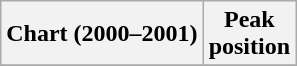<table class="wikitable plainrowheaders" style="text-align:center">
<tr>
<th>Chart (2000–2001)</th>
<th>Peak<br>position</th>
</tr>
<tr>
</tr>
</table>
